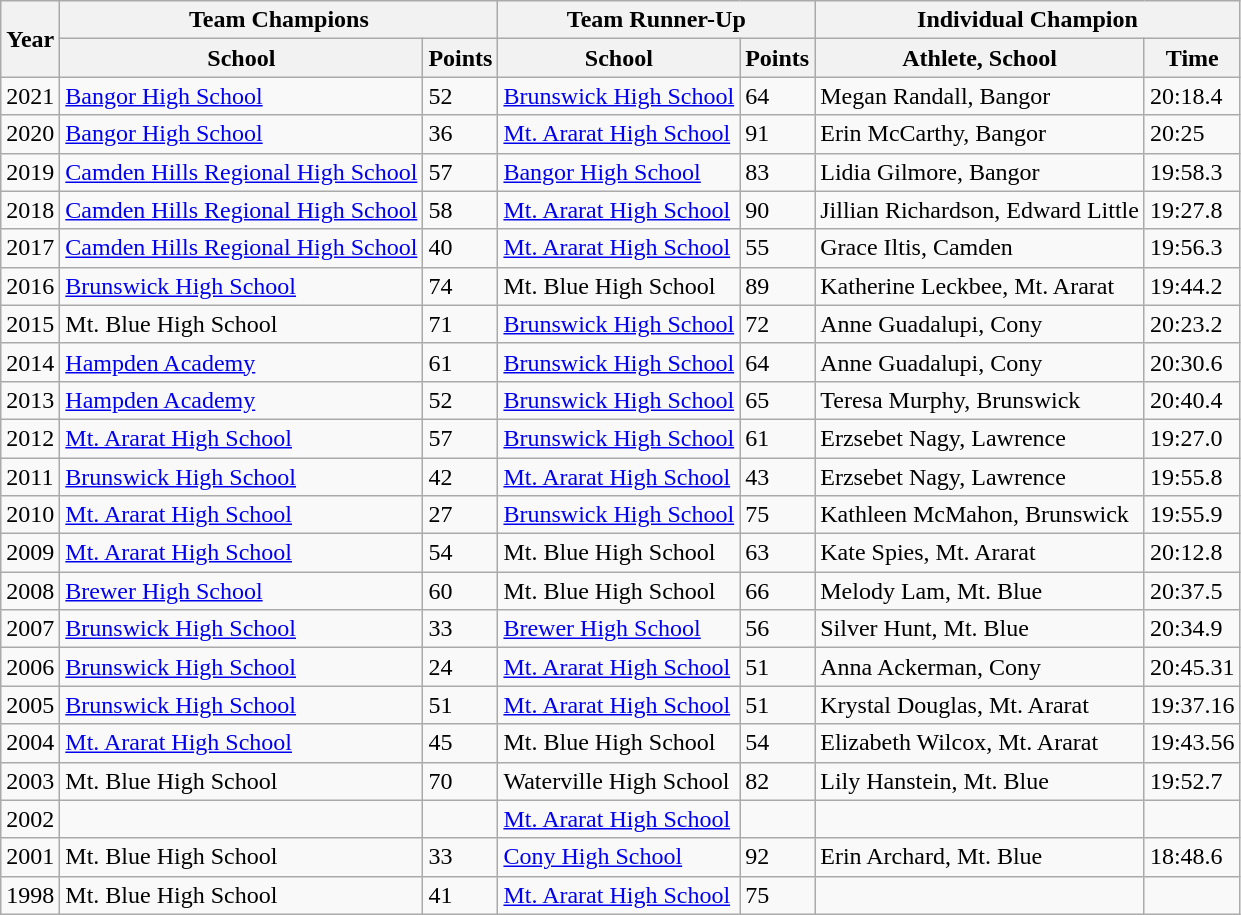<table class="wikitable" border="1">
<tr>
<th rowspan="2">Year</th>
<th colspan="2">Team Champions</th>
<th colspan="2">Team Runner-Up</th>
<th colspan="2">Individual Champion</th>
</tr>
<tr>
<th>School</th>
<th>Points</th>
<th>School</th>
<th>Points</th>
<th>Athlete, School</th>
<th>Time</th>
</tr>
<tr>
<td>2021</td>
<td><a href='#'>Bangor High School</a></td>
<td>52</td>
<td><a href='#'>Brunswick High School</a></td>
<td>64</td>
<td>Megan Randall, Bangor</td>
<td>20:18.4</td>
</tr>
<tr>
<td>2020</td>
<td><a href='#'>Bangor High School</a></td>
<td>36</td>
<td><a href='#'>Mt. Ararat High School</a></td>
<td>91</td>
<td>Erin McCarthy, Bangor</td>
<td>20:25</td>
</tr>
<tr>
<td>2019</td>
<td><a href='#'>Camden Hills Regional High School</a></td>
<td>57</td>
<td><a href='#'>Bangor High School</a></td>
<td>83</td>
<td>Lidia Gilmore, Bangor</td>
<td>19:58.3</td>
</tr>
<tr>
<td>2018</td>
<td><a href='#'>Camden Hills Regional High School</a></td>
<td>58</td>
<td><a href='#'>Mt. Ararat High School</a></td>
<td>90</td>
<td>Jillian Richardson, Edward Little</td>
<td>19:27.8</td>
</tr>
<tr>
<td>2017</td>
<td><a href='#'>Camden Hills Regional High School</a></td>
<td>40</td>
<td><a href='#'>Mt. Ararat High School</a></td>
<td>55</td>
<td>Grace Iltis, Camden</td>
<td>19:56.3</td>
</tr>
<tr>
<td>2016</td>
<td><a href='#'>Brunswick High School</a></td>
<td>74</td>
<td>Mt. Blue High School</td>
<td>89</td>
<td>Katherine Leckbee, Mt. Ararat</td>
<td>19:44.2</td>
</tr>
<tr>
<td>2015</td>
<td>Mt. Blue High School</td>
<td>71</td>
<td><a href='#'>Brunswick High School</a></td>
<td>72</td>
<td>Anne Guadalupi, Cony</td>
<td>20:23.2</td>
</tr>
<tr>
<td>2014</td>
<td><a href='#'>Hampden Academy</a></td>
<td>61</td>
<td><a href='#'>Brunswick High School</a></td>
<td>64</td>
<td>Anne Guadalupi, Cony</td>
<td>20:30.6</td>
</tr>
<tr>
<td>2013</td>
<td><a href='#'>Hampden Academy</a></td>
<td>52</td>
<td><a href='#'>Brunswick High School</a></td>
<td>65</td>
<td>Teresa Murphy, Brunswick</td>
<td>20:40.4</td>
</tr>
<tr>
<td>2012</td>
<td><a href='#'>Mt. Ararat High School</a></td>
<td>57</td>
<td><a href='#'>Brunswick High School</a></td>
<td>61</td>
<td>Erzsebet Nagy, Lawrence</td>
<td>19:27.0</td>
</tr>
<tr>
<td>2011</td>
<td><a href='#'>Brunswick High School</a></td>
<td>42</td>
<td><a href='#'>Mt. Ararat High School</a></td>
<td>43</td>
<td>Erzsebet Nagy, Lawrence</td>
<td>19:55.8</td>
</tr>
<tr>
<td>2010</td>
<td><a href='#'>Mt. Ararat High School</a></td>
<td>27</td>
<td><a href='#'>Brunswick High School</a></td>
<td>75</td>
<td>Kathleen McMahon, Brunswick</td>
<td>19:55.9</td>
</tr>
<tr>
<td>2009</td>
<td><a href='#'>Mt. Ararat High School</a></td>
<td>54</td>
<td>Mt. Blue High School</td>
<td>63</td>
<td>Kate Spies, Mt. Ararat</td>
<td>20:12.8</td>
</tr>
<tr>
<td>2008</td>
<td><a href='#'>Brewer High School</a></td>
<td>60</td>
<td>Mt. Blue High School</td>
<td>66</td>
<td>Melody Lam, Mt. Blue</td>
<td>20:37.5</td>
</tr>
<tr>
<td>2007</td>
<td><a href='#'>Brunswick High School</a></td>
<td>33</td>
<td><a href='#'>Brewer High School</a></td>
<td>56</td>
<td>Silver Hunt, Mt. Blue</td>
<td>20:34.9</td>
</tr>
<tr>
<td>2006</td>
<td><a href='#'>Brunswick High School</a></td>
<td>24</td>
<td><a href='#'>Mt. Ararat High School</a></td>
<td>51</td>
<td>Anna Ackerman, Cony</td>
<td>20:45.31</td>
</tr>
<tr>
<td>2005</td>
<td><a href='#'>Brunswick High School</a></td>
<td>51</td>
<td><a href='#'>Mt. Ararat High School</a></td>
<td>51</td>
<td>Krystal Douglas, Mt. Ararat</td>
<td>19:37.16</td>
</tr>
<tr>
<td>2004</td>
<td><a href='#'>Mt. Ararat High School</a></td>
<td>45</td>
<td>Mt. Blue High School</td>
<td>54</td>
<td>Elizabeth Wilcox, Mt. Ararat</td>
<td>19:43.56</td>
</tr>
<tr>
<td>2003</td>
<td>Mt. Blue High School</td>
<td>70</td>
<td>Waterville High School</td>
<td>82</td>
<td>Lily Hanstein, Mt. Blue</td>
<td>19:52.7</td>
</tr>
<tr>
<td>2002</td>
<td></td>
<td></td>
<td><a href='#'>Mt. Ararat High School</a></td>
<td></td>
<td></td>
<td></td>
</tr>
<tr>
<td>2001</td>
<td>Mt. Blue High School</td>
<td>33</td>
<td><a href='#'>Cony High School</a></td>
<td>92</td>
<td>Erin Archard, Mt. Blue</td>
<td>18:48.6</td>
</tr>
<tr>
<td>1998</td>
<td>Mt. Blue High School</td>
<td>41</td>
<td><a href='#'>Mt. Ararat High School</a></td>
<td>75</td>
<td></td>
<td></td>
</tr>
</table>
